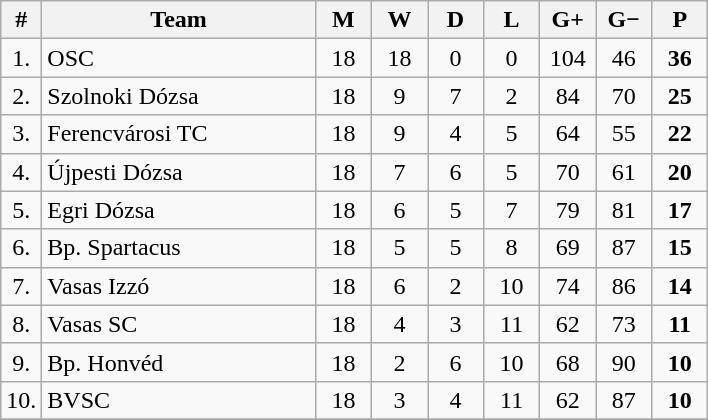<table class="wikitable" style="text-align: center;">
<tr>
<th width="15">#</th>
<th width="175">Team</th>
<th width="30">M</th>
<th width="30">W</th>
<th width="30">D</th>
<th width="30">L</th>
<th width="30">G+</th>
<th width="30">G−</th>
<th width="30">P</th>
</tr>
<tr>
<td>1.</td>
<td align="left">OSC</td>
<td>18</td>
<td>18</td>
<td>0</td>
<td>0</td>
<td>104</td>
<td>46</td>
<td><strong>36</strong></td>
</tr>
<tr>
<td>2.</td>
<td align="left">Szolnoki Dózsa</td>
<td>18</td>
<td>9</td>
<td>7</td>
<td>2</td>
<td>84</td>
<td>70</td>
<td><strong>25</strong></td>
</tr>
<tr>
<td>3.</td>
<td align="left">Ferencvárosi TC</td>
<td>18</td>
<td>9</td>
<td>4</td>
<td>5</td>
<td>64</td>
<td>55</td>
<td><strong>22</strong></td>
</tr>
<tr>
<td>4.</td>
<td align="left">Újpesti Dózsa</td>
<td>18</td>
<td>7</td>
<td>6</td>
<td>5</td>
<td>70</td>
<td>61</td>
<td><strong>20</strong></td>
</tr>
<tr>
<td>5.</td>
<td align="left">Egri Dózsa</td>
<td>18</td>
<td>6</td>
<td>5</td>
<td>7</td>
<td>79</td>
<td>81</td>
<td><strong>17</strong></td>
</tr>
<tr>
<td>6.</td>
<td align="left">Bp. Spartacus</td>
<td>18</td>
<td>5</td>
<td>5</td>
<td>8</td>
<td>69</td>
<td>87</td>
<td><strong>15</strong></td>
</tr>
<tr>
<td>7.</td>
<td align="left">Vasas Izzó</td>
<td>18</td>
<td>6</td>
<td>2</td>
<td>10</td>
<td>74</td>
<td>86</td>
<td><strong>14</strong></td>
</tr>
<tr>
<td>8.</td>
<td align="left">Vasas SC</td>
<td>18</td>
<td>4</td>
<td>3</td>
<td>11</td>
<td>62</td>
<td>73</td>
<td><strong>11</strong></td>
</tr>
<tr>
<td>9.</td>
<td align="left">Bp. Honvéd</td>
<td>18</td>
<td>2</td>
<td>6</td>
<td>10</td>
<td>68</td>
<td>90</td>
<td><strong>10</strong></td>
</tr>
<tr>
<td>10.</td>
<td align="left">BVSC</td>
<td>18</td>
<td>3</td>
<td>4</td>
<td>11</td>
<td>62</td>
<td>87</td>
<td><strong>10</strong></td>
</tr>
<tr>
</tr>
</table>
